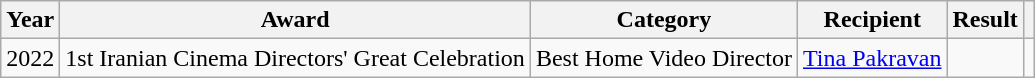<table class="wikitable sortable">
<tr>
<th>Year</th>
<th>Award</th>
<th>Category</th>
<th>Recipient</th>
<th>Result</th>
<th></th>
</tr>
<tr>
<td>2022</td>
<td>1st Iranian Cinema Directors' Great Celebration</td>
<td>Best Home Video Director</td>
<td><a href='#'>Tina Pakravan</a></td>
<td></td>
<td></td>
</tr>
</table>
